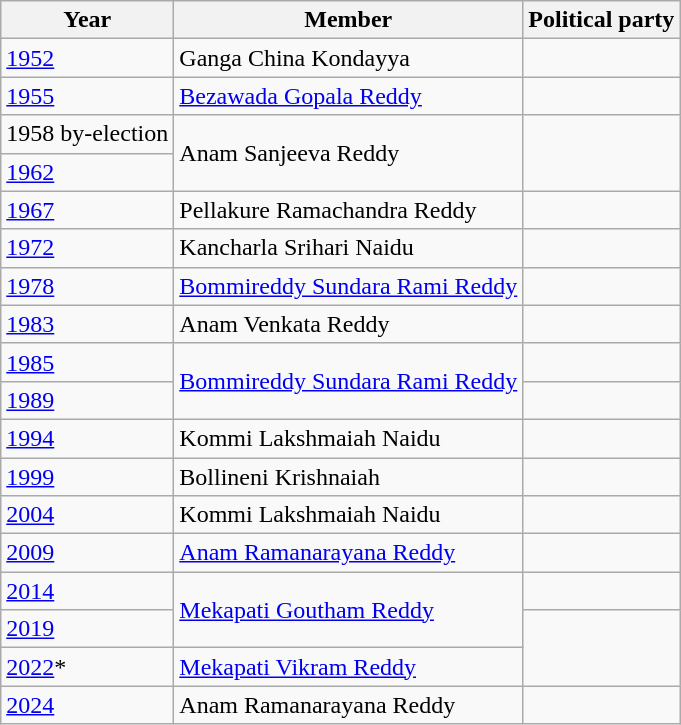<table class="wikitable sortable">
<tr>
<th>Year</th>
<th>Member</th>
<th colspan="2">Political party</th>
</tr>
<tr>
<td><a href='#'>1952</a></td>
<td>Ganga China Kondayya</td>
<td></td>
</tr>
<tr>
<td><a href='#'>1955</a></td>
<td><a href='#'>Bezawada Gopala Reddy</a></td>
<td></td>
</tr>
<tr>
<td>1958 by-election</td>
<td rowspan="2">Anam Sanjeeva Reddy</td>
</tr>
<tr>
<td><a href='#'>1962</a></td>
</tr>
<tr>
<td><a href='#'>1967</a></td>
<td>Pellakure Ramachandra Reddy</td>
<td></td>
</tr>
<tr>
<td><a href='#'>1972</a></td>
<td>Kancharla Srihari Naidu</td>
<td></td>
</tr>
<tr>
<td><a href='#'>1978</a></td>
<td><a href='#'>Bommireddy Sundara Rami Reddy</a></td>
</tr>
<tr>
<td><a href='#'>1983</a></td>
<td>Anam Venkata Reddy</td>
<td></td>
</tr>
<tr>
<td><a href='#'>1985</a></td>
<td rowspan=2><a href='#'>Bommireddy Sundara Rami Reddy</a></td>
<td></td>
</tr>
<tr>
<td><a href='#'>1989</a></td>
</tr>
<tr>
<td><a href='#'>1994</a></td>
<td>Kommi Lakshmaiah Naidu</td>
<td></td>
</tr>
<tr>
<td><a href='#'>1999</a></td>
<td>Bollineni Krishnaiah</td>
<td></td>
</tr>
<tr>
<td><a href='#'>2004</a></td>
<td>Kommi Lakshmaiah Naidu</td>
<td></td>
</tr>
<tr>
<td><a href='#'>2009</a></td>
<td><a href='#'>Anam Ramanarayana Reddy</a></td>
<td></td>
</tr>
<tr>
<td><a href='#'>2014</a></td>
<td rowspan=2><a href='#'>Mekapati Goutham Reddy</a></td>
<td></td>
</tr>
<tr>
<td><a href='#'>2019</a></td>
</tr>
<tr>
<td><a href='#'>2022</a>*</td>
<td><a href='#'>Mekapati Vikram Reddy</a></td>
</tr>
<tr>
<td><a href='#'>2024</a></td>
<td>Anam Ramanarayana Reddy</td>
<td></td>
</tr>
</table>
